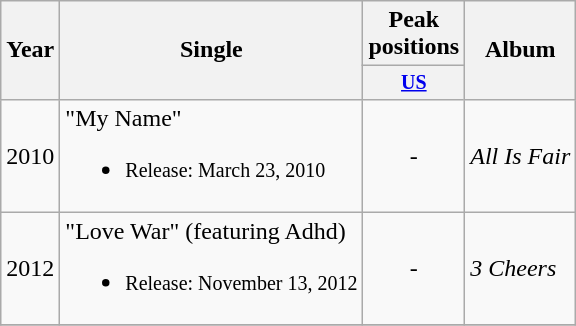<table class="wikitable" style="text-align:center;">
<tr>
<th rowspan="2">Year</th>
<th rowspan="2">Single</th>
<th colspan="1">Peak positions</th>
<th rowspan="2">Album</th>
</tr>
<tr style="font-size:smaller;">
<th width="50"><a href='#'>US</a></th>
</tr>
<tr>
<td>2010</td>
<td align="left">"My Name"<br><ul><li><small>Release: March 23, 2010</small></li></ul></td>
<td>-</td>
<td align="left"><em>All Is Fair</em></td>
</tr>
<tr>
<td>2012</td>
<td align="left">"Love War" (featuring Adhd)<br><ul><li><small>Release: November 13, 2012</small></li></ul></td>
<td>-</td>
<td align="left"><em>3 Cheers</em></td>
</tr>
<tr>
</tr>
</table>
